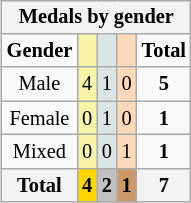<table class="wikitable" style="font-size:85%; float:right">
<tr bgcolor=EFEFEF>
<th colspan=5><strong>Medals by gender</strong></th>
</tr>
<tr align=center>
<td><strong>Gender</strong></td>
<td bgcolor=F7F6A8></td>
<td bgcolor=DCE5E5></td>
<td bgcolor=FFDAB9></td>
<td><strong>Total</strong></td>
</tr>
<tr align=center>
<td>Male</td>
<td bgcolor=F7F6A8>4</td>
<td bgcolor=DCE5E5>1</td>
<td bgcolor=FFDAB9>0</td>
<td><strong>5</strong></td>
</tr>
<tr align=center>
<td>Female</td>
<td bgcolor=F7F6A8>0</td>
<td bgcolor=DCE5E5>1</td>
<td bgcolor=FFDAB9>0</td>
<td><strong>1</strong></td>
</tr>
<tr align=center>
<td>Mixed</td>
<td bgcolor=F7F6A8>0</td>
<td bgcolor=DCE5E5>0</td>
<td bgcolor=FFDAB9>1</td>
<td><strong>1</strong></td>
</tr>
<tr align=center>
<th><strong>Total</strong></th>
<th style="background:gold"><strong>4</strong></th>
<th style="background:silver"><strong>2</strong></th>
<th style="background:#c96"><strong>1</strong></th>
<th><strong>7</strong></th>
</tr>
</table>
